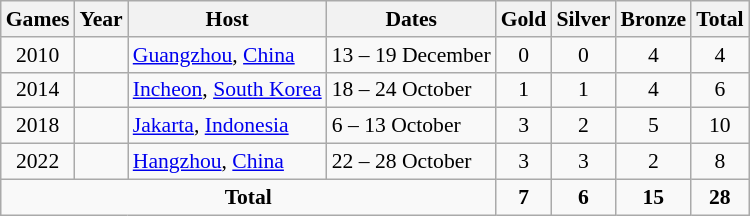<table class="wikitable" style="text-align:center; font-size:90%;">
<tr>
<th>Games</th>
<th>Year</th>
<th>Host</th>
<th>Dates</th>
<th bgcolor="gold"><strong> Gold </strong></th>
<th bgcolor="silver"><strong>Silver</strong></th>
<th bgcolor="CC9966"><strong>Bronze</strong></th>
<th><strong>Total </strong></th>
</tr>
<tr>
<td>2010</td>
<td></td>
<td align=left> <a href='#'>Guangzhou</a>, <a href='#'>China</a></td>
<td align=left>13 – 19 December</td>
<td>0</td>
<td>0</td>
<td>4</td>
<td>4</td>
</tr>
<tr>
<td>2014</td>
<td></td>
<td align=left> <a href='#'>Incheon</a>, <a href='#'>South Korea</a></td>
<td align=left>18 – 24 October</td>
<td>1</td>
<td>1</td>
<td>4</td>
<td>6</td>
</tr>
<tr>
<td>2018</td>
<td></td>
<td align=left> <a href='#'>Jakarta</a>, <a href='#'>Indonesia</a></td>
<td align=left>6 – 13 October</td>
<td>3</td>
<td>2</td>
<td>5</td>
<td>10</td>
</tr>
<tr>
<td>2022</td>
<td></td>
<td align=left> <a href='#'>Hangzhou</a>, <a href='#'>China</a></td>
<td align=left>22 – 28 October</td>
<td>3</td>
<td>3</td>
<td>2</td>
<td>8</td>
</tr>
<tr>
<td colspan=4><strong>Total</strong></td>
<td><strong>7</strong></td>
<td><strong>6</strong></td>
<td><strong>15</strong></td>
<td><strong>28</strong></td>
</tr>
</table>
